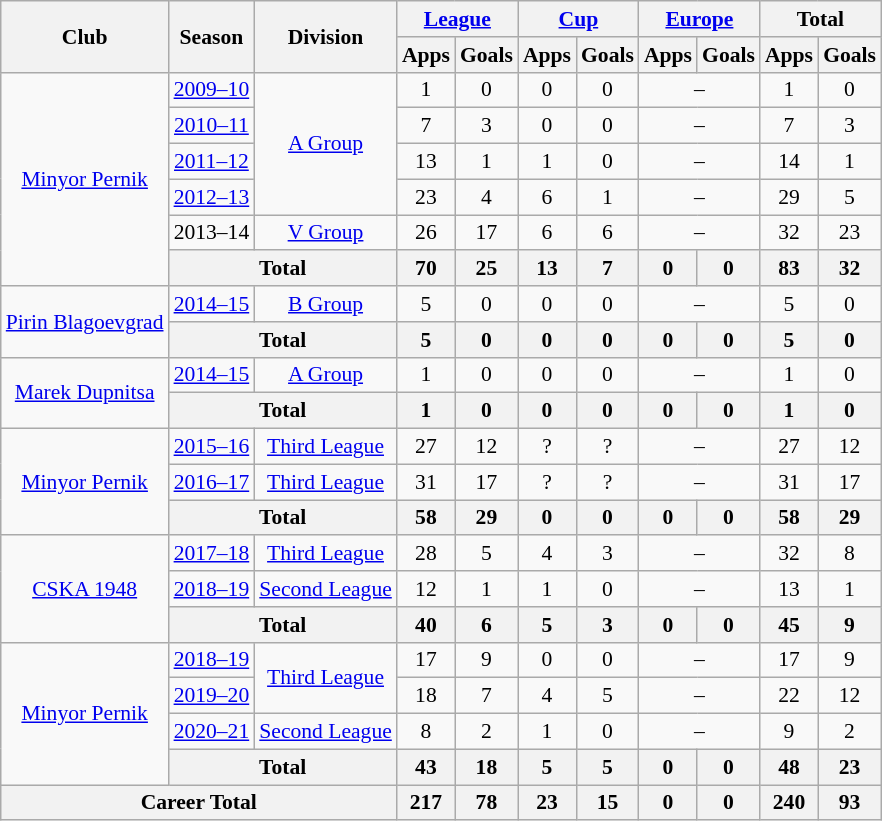<table class="wikitable" style="font-size:90%; text-align: center">
<tr>
<th rowspan="2">Club</th>
<th rowspan="2">Season</th>
<th rowspan="2">Division</th>
<th colspan="2"><a href='#'>League</a></th>
<th colspan="2"><a href='#'>Cup</a></th>
<th colspan="2"><a href='#'>Europe</a></th>
<th colspan="2">Total</th>
</tr>
<tr>
<th>Apps</th>
<th>Goals</th>
<th>Apps</th>
<th>Goals</th>
<th>Apps</th>
<th>Goals</th>
<th>Apps</th>
<th>Goals</th>
</tr>
<tr>
<td rowspan=6><a href='#'>Minyor Pernik</a></td>
<td><a href='#'>2009–10</a></td>
<td rowspan="4"><a href='#'>A Group</a></td>
<td>1</td>
<td>0</td>
<td>0</td>
<td>0</td>
<td colspan="2">–</td>
<td>1</td>
<td>0</td>
</tr>
<tr>
<td><a href='#'>2010–11</a></td>
<td>7</td>
<td>3</td>
<td>0</td>
<td>0</td>
<td colspan="2">–</td>
<td>7</td>
<td>3</td>
</tr>
<tr>
<td><a href='#'>2011–12</a></td>
<td>13</td>
<td>1</td>
<td>1</td>
<td>0</td>
<td colspan="2">–</td>
<td>14</td>
<td>1</td>
</tr>
<tr>
<td><a href='#'>2012–13</a></td>
<td>23</td>
<td>4</td>
<td>6</td>
<td>1</td>
<td colspan="2">–</td>
<td>29</td>
<td>5</td>
</tr>
<tr>
<td>2013–14</td>
<td rowspan="1"><a href='#'>V Group</a></td>
<td>26</td>
<td>17</td>
<td>6</td>
<td>6</td>
<td colspan="2">–</td>
<td>32</td>
<td>23</td>
</tr>
<tr>
<th colspan=2>Total</th>
<th>70</th>
<th>25</th>
<th>13</th>
<th>7</th>
<th>0</th>
<th>0</th>
<th>83</th>
<th>32</th>
</tr>
<tr>
<td rowspan=2><a href='#'>Pirin Blagoevgrad</a></td>
<td><a href='#'>2014–15</a></td>
<td rowspan=1><a href='#'>B Group</a></td>
<td>5</td>
<td>0</td>
<td>0</td>
<td>0</td>
<td colspan="2">–</td>
<td>5</td>
<td>0</td>
</tr>
<tr>
<th colspan=2>Total</th>
<th>5</th>
<th>0</th>
<th>0</th>
<th>0</th>
<th>0</th>
<th>0</th>
<th>5</th>
<th>0</th>
</tr>
<tr>
<td rowspan=2><a href='#'>Marek Dupnitsa</a></td>
<td><a href='#'>2014–15</a></td>
<td rowspan=1><a href='#'>A Group</a></td>
<td>1</td>
<td>0</td>
<td>0</td>
<td>0</td>
<td colspan="2">–</td>
<td>1</td>
<td>0</td>
</tr>
<tr>
<th colspan=2>Total</th>
<th>1</th>
<th>0</th>
<th>0</th>
<th>0</th>
<th>0</th>
<th>0</th>
<th>1</th>
<th>0</th>
</tr>
<tr>
<td rowspan=3><a href='#'>Minyor Pernik</a></td>
<td><a href='#'>2015–16</a></td>
<td rowspan=1><a href='#'>Third League</a></td>
<td>27</td>
<td>12</td>
<td>?</td>
<td>?</td>
<td colspan="2">–</td>
<td>27</td>
<td>12</td>
</tr>
<tr>
<td><a href='#'>2016–17</a></td>
<td rowspan=1><a href='#'>Third League</a></td>
<td>31</td>
<td>17</td>
<td>?</td>
<td>?</td>
<td colspan="2">–</td>
<td>31</td>
<td>17</td>
</tr>
<tr>
<th colspan=2>Total</th>
<th>58</th>
<th>29</th>
<th>0</th>
<th>0</th>
<th>0</th>
<th>0</th>
<th>58</th>
<th>29</th>
</tr>
<tr>
<td rowspan=3><a href='#'>CSKA 1948</a></td>
<td><a href='#'>2017–18</a></td>
<td rowspan=1><a href='#'>Third League</a></td>
<td>28</td>
<td>5</td>
<td>4</td>
<td>3</td>
<td colspan="2">–</td>
<td>32</td>
<td>8</td>
</tr>
<tr>
<td><a href='#'>2018–19</a></td>
<td rowspan=1><a href='#'>Second League</a></td>
<td>12</td>
<td>1</td>
<td>1</td>
<td>0</td>
<td colspan="2">–</td>
<td>13</td>
<td>1</td>
</tr>
<tr>
<th colspan=2>Total</th>
<th>40</th>
<th>6</th>
<th>5</th>
<th>3</th>
<th>0</th>
<th>0</th>
<th>45</th>
<th>9</th>
</tr>
<tr>
<td rowspan=4><a href='#'>Minyor Pernik</a></td>
<td><a href='#'>2018–19</a></td>
<td rowspan=2><a href='#'>Third League</a></td>
<td>17</td>
<td>9</td>
<td>0</td>
<td>0</td>
<td colspan="2">–</td>
<td>17</td>
<td>9</td>
</tr>
<tr>
<td><a href='#'>2019–20</a></td>
<td>18</td>
<td>7</td>
<td>4</td>
<td>5</td>
<td colspan="2">–</td>
<td>22</td>
<td>12</td>
</tr>
<tr>
<td><a href='#'>2020–21</a></td>
<td rowspan=1><a href='#'>Second League</a></td>
<td>8</td>
<td>2</td>
<td>1</td>
<td>0</td>
<td colspan="2">–</td>
<td>9</td>
<td>2</td>
</tr>
<tr>
<th colspan=2>Total</th>
<th>43</th>
<th>18</th>
<th>5</th>
<th>5</th>
<th>0</th>
<th>0</th>
<th>48</th>
<th>23</th>
</tr>
<tr>
<th colspan=3>Career Total</th>
<th>217</th>
<th>78</th>
<th>23</th>
<th>15</th>
<th>0</th>
<th>0</th>
<th>240</th>
<th>93</th>
</tr>
</table>
